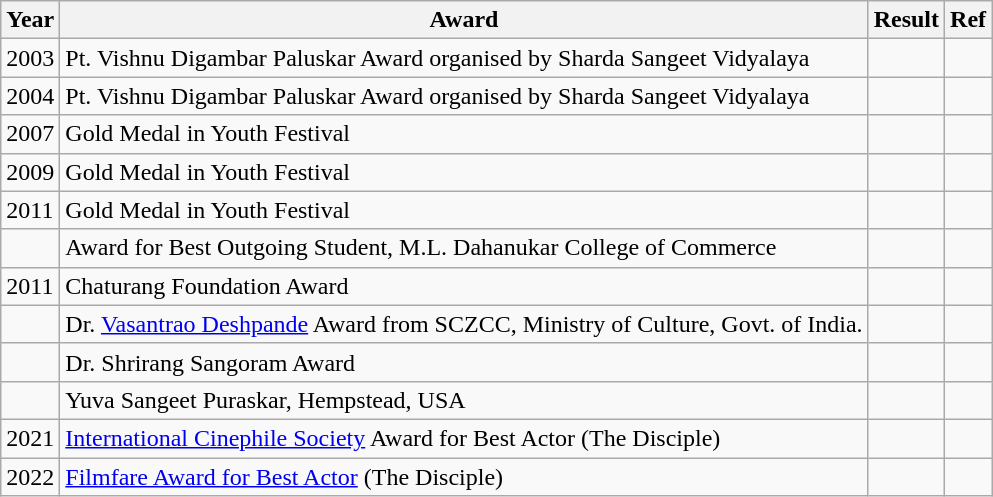<table class="wikitable sortable">
<tr>
<th>Year</th>
<th>Award</th>
<th>Result</th>
<th>Ref</th>
</tr>
<tr>
<td>2003</td>
<td>Pt. Vishnu Digambar Paluskar Award organised by Sharda Sangeet Vidyalaya</td>
<td></td>
<td></td>
</tr>
<tr>
<td>2004</td>
<td>Pt. Vishnu Digambar Paluskar Award organised by Sharda Sangeet Vidyalaya</td>
<td></td>
<td></td>
</tr>
<tr>
<td>2007</td>
<td>Gold Medal in Youth Festival</td>
<td></td>
<td></td>
</tr>
<tr>
<td>2009</td>
<td>Gold Medal in Youth Festival</td>
<td></td>
<td></td>
</tr>
<tr>
<td>2011</td>
<td>Gold Medal in Youth Festival</td>
<td></td>
<td></td>
</tr>
<tr>
<td></td>
<td>Award for Best Outgoing Student, M.L. Dahanukar College of Commerce</td>
<td></td>
<td></td>
</tr>
<tr>
<td>2011</td>
<td>Chaturang Foundation Award</td>
<td></td>
<td></td>
</tr>
<tr>
<td></td>
<td>Dr. <a href='#'>Vasantrao Deshpande</a> Award from SCZCC, Ministry of Culture, Govt. of India.</td>
<td></td>
<td></td>
</tr>
<tr>
<td></td>
<td>Dr. Shrirang Sangoram Award</td>
<td></td>
<td></td>
</tr>
<tr>
<td></td>
<td>Yuva Sangeet Puraskar, Hempstead, USA</td>
<td></td>
<td></td>
</tr>
<tr>
<td>2021</td>
<td><a href='#'>International Cinephile Society</a> Award for Best Actor (The Disciple)</td>
<td></td>
<td></td>
</tr>
<tr>
<td>2022</td>
<td><a href='#'>Filmfare Award for Best Actor</a> (The Disciple)</td>
<td></td>
<td></td>
</tr>
</table>
